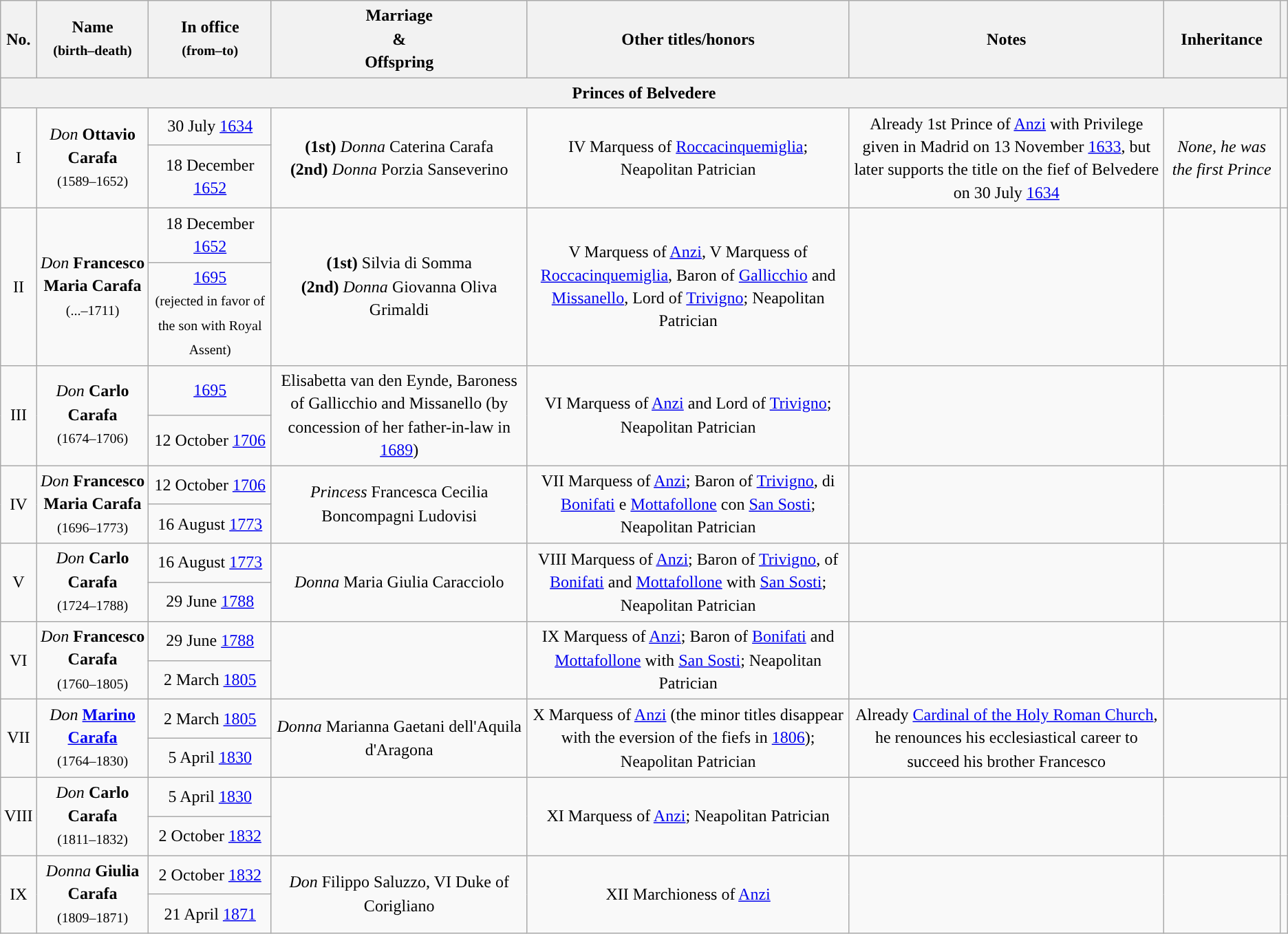<table class="wikitable" style="line-height:1.4em; text-align:center">
<tr>
<th>No.</th>
<th>Name<br><small>(birth–death)</small></th>
<th>In office<br><small>(from–to)</small></th>
<th>Marriage<br>&<br>Offspring</th>
<th>Other titles/honors</th>
<th>Notes</th>
<th>Inheritance</th>
<th></th>
</tr>
<tr>
<th class=noprint colspan=8 style="font-weight:normal" style="background:#FFD700"><strong>Princes of Belvedere</strong></th>
</tr>
<tr>
<td rowspan=2>I</td>
<td rowspan=2><em>Don</em> <strong>Ottavio Carafa</strong><br><small>(1589–1652)</small></td>
<td>30 July <a href='#'>1634</a></td>
<td rowspan=2><strong>(1st)</strong> <em>Donna</em> Caterina Carafa<br><strong>(2nd)</strong> <em>Donna</em> Porzia Sanseverino</td>
<td rowspan=2>IV Marquess of <a href='#'>Roccacinquemiglia</a>; Neapolitan Patrician</td>
<td rowspan=2>Already 1st Prince of <a href='#'>Anzi</a> with Privilege given in Madrid on 13 November <a href='#'>1633</a>, but later supports the title on the fief of Belvedere on 30 July <a href='#'>1634</a></td>
<td rowspan=2><em>None, he was the first Prince</em></td>
<td rowspan=2></td>
</tr>
<tr>
<td>18 December <a href='#'>1652</a></td>
</tr>
<tr>
<td rowspan=2>II</td>
<td rowspan=2><em>Don</em> <strong>Francesco Maria Carafa</strong><br><small>(...–1711)</small></td>
<td>18 December <a href='#'>1652</a></td>
<td rowspan=2><strong>(1st)</strong> Silvia di Somma<br><strong>(2nd)</strong> <em>Donna</em> Giovanna Oliva Grimaldi</td>
<td rowspan=2>V Marquess of <a href='#'>Anzi</a>, V Marquess of <a href='#'>Roccacinquemiglia</a>, Baron of <a href='#'>Gallicchio</a> and <a href='#'>Missanello</a>, Lord of <a href='#'>Trivigno</a>; Neapolitan Patrician</td>
<td rowspan=2></td>
<td rowspan=2></td>
<td rowspan=2></td>
</tr>
<tr>
<td><a href='#'>1695</a><br><small>(rejected in favor of the son with Royal Assent)</small></td>
</tr>
<tr>
<td rowspan=2>III</td>
<td rowspan=2><em>Don</em> <strong>Carlo Carafa</strong><br><small>(1674–1706)</small></td>
<td><a href='#'>1695</a></td>
<td rowspan=2>Elisabetta van den Eynde, Baroness of Gallicchio and Missanello (by concession of her father-in-law in <a href='#'>1689</a>)</td>
<td rowspan=2>VI Marquess of <a href='#'>Anzi</a> and Lord of <a href='#'>Trivigno</a>; Neapolitan Patrician</td>
<td rowspan=2></td>
<td rowspan=2></td>
<td rowspan=2></td>
</tr>
<tr>
<td>12 October <a href='#'>1706</a></td>
</tr>
<tr>
<td rowspan=2>IV</td>
<td rowspan=2><em>Don</em> <strong>Francesco Maria Carafa</strong><br><small>(1696–1773)</small></td>
<td>12 October <a href='#'>1706</a></td>
<td rowspan=2><em>Princess</em> Francesca Cecilia Boncompagni Ludovisi</td>
<td rowspan=2>VII Marquess of <a href='#'>Anzi</a>; Baron of <a href='#'>Trivigno</a>, di <a href='#'>Bonifati</a> e <a href='#'>Mottafollone</a> con <a href='#'>San Sosti</a>; Neapolitan Patrician</td>
<td rowspan=2></td>
<td rowspan=2></td>
<td rowspan=2></td>
</tr>
<tr>
<td>16 August <a href='#'>1773</a></td>
</tr>
<tr>
<td rowspan=2>V</td>
<td rowspan=2><em>Don</em> <strong>Carlo Carafa</strong><br><small>(1724–1788)</small></td>
<td>16 August <a href='#'>1773</a></td>
<td rowspan=2><em>Donna</em> Maria Giulia Caracciolo</td>
<td rowspan=2>VIII Marquess of <a href='#'>Anzi</a>; Baron of <a href='#'>Trivigno</a>, of <a href='#'>Bonifati</a> and <a href='#'>Mottafollone</a> with <a href='#'>San Sosti</a>; Neapolitan Patrician</td>
<td rowspan=2></td>
<td rowspan=2></td>
<td rowspan=2></td>
</tr>
<tr>
<td>29 June <a href='#'>1788</a></td>
</tr>
<tr>
<td rowspan=2>VI</td>
<td rowspan=2><em>Don</em> <strong>Francesco Carafa</strong><br><small>(1760–1805)</small></td>
<td>29 June <a href='#'>1788</a></td>
<td rowspan=2></td>
<td rowspan=2>IX Marquess of <a href='#'>Anzi</a>; Baron of <a href='#'>Bonifati</a> and <a href='#'>Mottafollone</a> with <a href='#'>San Sosti</a>; Neapolitan Patrician</td>
<td rowspan=2></td>
<td rowspan=2></td>
<td rowspan=2></td>
</tr>
<tr>
<td>2 March <a href='#'>1805</a></td>
</tr>
<tr>
<td rowspan=2>VII</td>
<td rowspan=2><em>Don</em> <strong><a href='#'>Marino Carafa</a></strong><br><small>(1764–1830)</small></td>
<td>2 March <a href='#'>1805</a></td>
<td rowspan=2><em>Donna</em> Marianna Gaetani dell'Aquila d'Aragona</td>
<td rowspan=2>X Marquess of <a href='#'>Anzi</a> (the minor titles disappear with the eversion of the fiefs in <a href='#'>1806</a>); Neapolitan Patrician</td>
<td rowspan=2>Already <a href='#'>Cardinal of the Holy Roman Church</a>, he renounces his ecclesiastical career to succeed his brother Francesco</td>
<td rowspan=2></td>
<td rowspan=2></td>
</tr>
<tr>
<td>5 April <a href='#'>1830</a></td>
</tr>
<tr>
<td rowspan=2>VIII</td>
<td rowspan=2><em>Don</em> <strong>Carlo Carafa</strong><br><small>(1811–1832)</small></td>
<td>5 April <a href='#'>1830</a></td>
<td rowspan=2></td>
<td rowspan=2>XI Marquess of <a href='#'>Anzi</a>; Neapolitan Patrician</td>
<td rowspan=2></td>
<td rowspan=2></td>
<td rowspan=2></td>
</tr>
<tr>
<td>2 October <a href='#'>1832</a></td>
</tr>
<tr>
<td rowspan=2>IX</td>
<td rowspan=2><em>Donna</em> <strong>Giulia Carafa</strong><br><small>(1809–1871)</small></td>
<td>2 October <a href='#'>1832</a></td>
<td rowspan=2><em>Don</em> Filippo Saluzzo, VI Duke of Corigliano</td>
<td rowspan=2>XII Marchioness of <a href='#'>Anzi</a></td>
<td rowspan=2></td>
<td rowspan=2></td>
<td rowspan=2></td>
</tr>
<tr>
<td>21 April <a href='#'>1871</a></td>
</tr>
</table>
